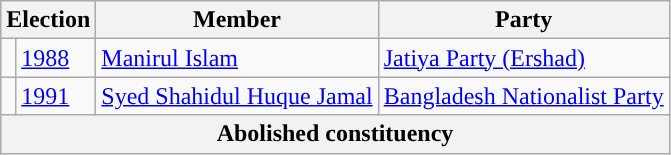<table class="wikitable">
<tr>
<th colspan="2">Election</th>
<th>Member</th>
<th>Party</th>
</tr>
<tr>
<td style="background-color:"></td>
<td><a href='#'>1988</a></td>
<td><a href='#'>Manirul Islam</a></td>
<td><a href='#'>Jatiya Party (Ershad)</a></td>
</tr>
<tr>
<td style="background-color:"></td>
<td><a href='#'>1991</a></td>
<td><a href='#'>Syed Shahidul Huque Jamal</a></td>
<td><a href='#'>Bangladesh Nationalist Party</a></td>
</tr>
<tr>
<th colspan="4">Abolished constituency</th>
</tr>
</table>
